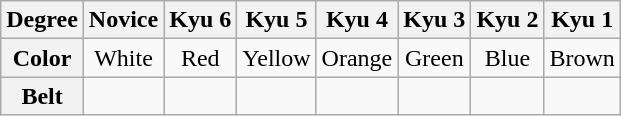<table class="wikitable" style="text-align:center;">
<tr>
<th>Degree</th>
<th>Novice</th>
<th>Kyu 6</th>
<th>Kyu 5</th>
<th>Kyu 4</th>
<th>Kyu 3</th>
<th>Kyu 2</th>
<th>Kyu 1</th>
</tr>
<tr>
<th>Color</th>
<td>White</td>
<td>Red</td>
<td>Yellow</td>
<td>Orange</td>
<td>Green</td>
<td>Blue</td>
<td>Brown</td>
</tr>
<tr>
<th>Belt</th>
<td></td>
<td></td>
<td></td>
<td></td>
<td></td>
<td></td>
<td></td>
</tr>
</table>
